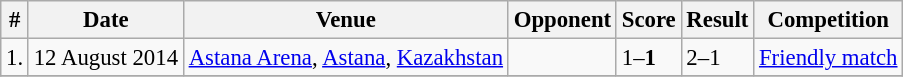<table class="wikitable" style="font-size:95%;">
<tr>
<th>#</th>
<th>Date</th>
<th>Venue</th>
<th>Opponent</th>
<th>Score</th>
<th>Result</th>
<th>Competition</th>
</tr>
<tr>
<td>1.</td>
<td>12 August 2014</td>
<td><a href='#'>Astana Arena</a>, <a href='#'>Astana</a>, <a href='#'>Kazakhstan</a></td>
<td></td>
<td>1–<strong>1</strong></td>
<td>2–1</td>
<td><a href='#'>Friendly match</a></td>
</tr>
<tr>
</tr>
</table>
